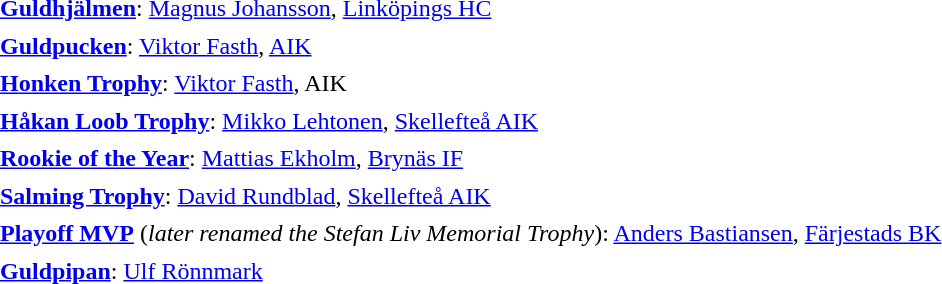<table cellpadding="3" cellspacing="1">
<tr>
<td><strong><a href='#'>Guldhjälmen</a></strong>: <a href='#'>Magnus Johansson</a>, <a href='#'>Linköpings HC</a></td>
<td></td>
</tr>
<tr>
<td><strong><a href='#'>Guldpucken</a></strong>: <a href='#'>Viktor Fasth</a>, <a href='#'>AIK</a></td>
<td></td>
</tr>
<tr>
<td><strong><a href='#'>Honken Trophy</a></strong>: <a href='#'>Viktor Fasth</a>, AIK</td>
<td></td>
</tr>
<tr>
<td><strong><a href='#'>Håkan Loob Trophy</a></strong>: <a href='#'>Mikko Lehtonen</a>, <a href='#'>Skellefteå AIK</a></td>
<td></td>
</tr>
<tr>
<td><strong><a href='#'>Rookie of the Year</a></strong>:  <a href='#'>Mattias Ekholm</a>, <a href='#'>Brynäs IF</a></td>
<td></td>
</tr>
<tr>
<td><strong><a href='#'>Salming Trophy</a></strong>: <a href='#'>David Rundblad</a>, <a href='#'>Skellefteå AIK</a></td>
</tr>
<tr>
<td><strong><a href='#'>Playoff MVP</a></strong> (<em>later renamed the Stefan Liv Memorial Trophy</em>):  <a href='#'>Anders Bastiansen</a>, <a href='#'>Färjestads BK</a></td>
<td></td>
</tr>
<tr>
<td><strong><a href='#'>Guldpipan</a></strong>: <a href='#'>Ulf Rönnmark</a></td>
<td></td>
</tr>
</table>
